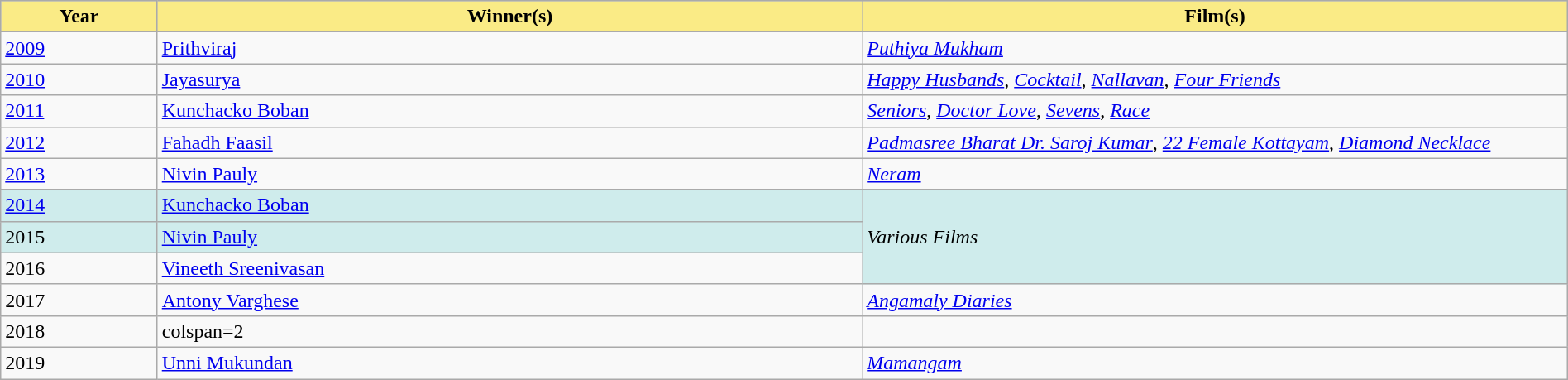<table class="wikitable" style="width:100%">
<tr bgcolor="#bebebe">
<th width="10%" style="background:#FAEB86">Year</th>
<th width="45%" style="background:#FAEB86">Winner(s)</th>
<th width="45%" style="background:#FAEB86">Film(s)</th>
</tr>
<tr>
<td><a href='#'>2009</a></td>
<td><a href='#'>Prithviraj</a></td>
<td><em><a href='#'>Puthiya Mukham</a></em></td>
</tr>
<tr>
<td><a href='#'>2010</a></td>
<td><a href='#'>Jayasurya</a></td>
<td><em><a href='#'>Happy Husbands</a>, <a href='#'>Cocktail</a>, <a href='#'>Nallavan</a>, <a href='#'>Four Friends</a></em></td>
</tr>
<tr>
<td><a href='#'>2011</a></td>
<td><a href='#'>Kunchacko Boban</a></td>
<td><em><a href='#'>Seniors</a></em>, <em><a href='#'>Doctor Love</a></em>, <em><a href='#'>Sevens</a></em>, <em><a href='#'>Race</a></em></td>
</tr>
<tr>
<td><a href='#'>2012</a></td>
<td><a href='#'>Fahadh Faasil</a></td>
<td><em><a href='#'>Padmasree Bharat Dr. Saroj Kumar</a></em>, <em><a href='#'>22 Female Kottayam</a></em>, <em><a href='#'>Diamond Necklace</a></em></td>
</tr>
<tr>
<td><a href='#'>2013</a></td>
<td><a href='#'>Nivin Pauly</a></td>
<td><em><a href='#'>Neram</a></em></td>
</tr>
<tr bgcolor="#cfecec">
<td><a href='#'>2014</a></td>
<td><a href='#'>Kunchacko Boban</a></td>
<td rowspan="3"><em>Various Films</em></td>
</tr>
<tr bgcolor="#cfecec">
<td>2015</td>
<td><a href='#'>Nivin Pauly</a></td>
</tr>
<tr>
<td>2016</td>
<td><a href='#'>Vineeth Sreenivasan</a></td>
</tr>
<tr>
<td>2017</td>
<td><a href='#'>Antony Varghese</a></td>
<td><em><a href='#'>Angamaly Diaries</a></em></td>
</tr>
<tr>
<td>2018</td>
<td>colspan=2 </td>
</tr>
<tr>
<td>2019</td>
<td><a href='#'>Unni Mukundan</a></td>
<td><em><a href='#'>Mamangam</a></em></td>
</tr>
</table>
